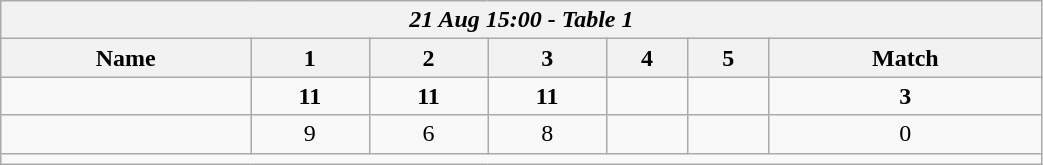<table class=wikitable style="text-align:center; width: 55%">
<tr>
<th colspan=17><em>21 Aug 15:00 - Table 1</em></th>
</tr>
<tr>
<th>Name</th>
<th>1</th>
<th>2</th>
<th>3</th>
<th>4</th>
<th>5</th>
<th>Match</th>
</tr>
<tr>
<td style="text-align:left;"><strong></strong></td>
<td><strong>11</strong></td>
<td><strong>11</strong></td>
<td><strong>11</strong></td>
<td></td>
<td></td>
<td><strong>3</strong></td>
</tr>
<tr>
<td style="text-align:left;"></td>
<td>9</td>
<td>6</td>
<td>8</td>
<td></td>
<td></td>
<td>0</td>
</tr>
<tr>
<td colspan=17></td>
</tr>
</table>
